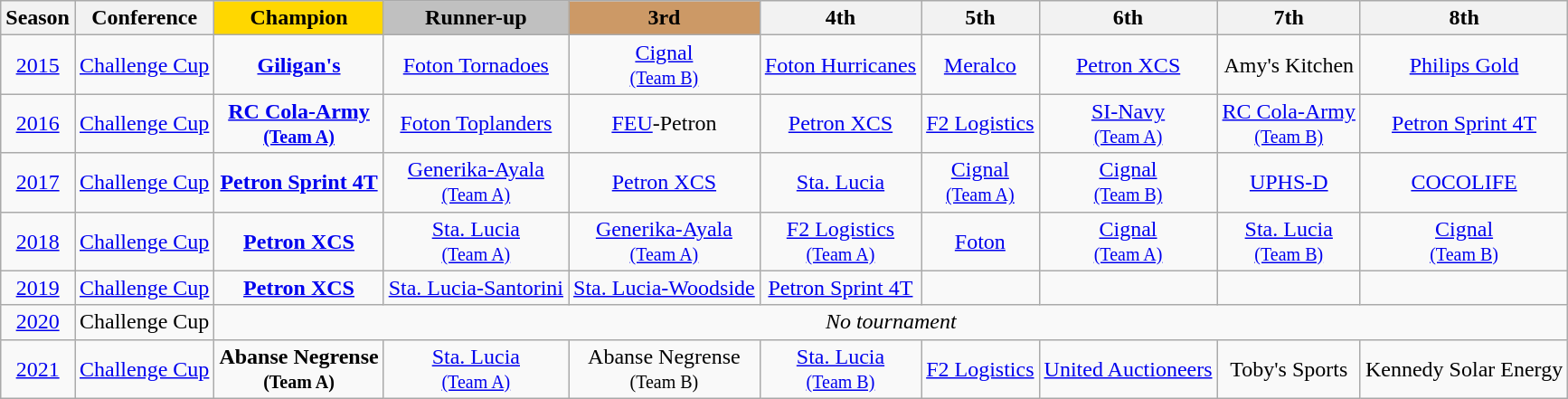<table class="wikitable">
<tr>
<th>Season</th>
<th>Conference</th>
<th style="background:gold;">Champion</th>
<th style="background:silver;">Runner-up</th>
<th style="background:#CC9966;">3rd</th>
<th>4th</th>
<th>5th</th>
<th>6th</th>
<th>7th</th>
<th>8th</th>
</tr>
<tr align=center>
<td><a href='#'>2015</a></td>
<td><a href='#'>Challenge Cup</a></td>
<td><strong><a href='#'>Giligan's</a></strong></td>
<td><a href='#'>Foton Tornadoes</a></td>
<td><a href='#'>Cignal <br><small>(Team B)</small></a></td>
<td><a href='#'>Foton Hurricanes</a></td>
<td><a href='#'>Meralco</a></td>
<td><a href='#'>Petron XCS</a></td>
<td>Amy's Kitchen</td>
<td><a href='#'>Philips Gold</a></td>
</tr>
<tr align=center>
<td><a href='#'>2016</a></td>
<td><a href='#'>Challenge Cup</a></td>
<td><strong><a href='#'>RC Cola-Army<br><small>(Team A)</small></a></strong></td>
<td><a href='#'>Foton Toplanders</a></td>
<td><a href='#'>FEU</a>-Petron</td>
<td><a href='#'>Petron XCS</a></td>
<td><a href='#'>F2 Logistics</a></td>
<td><a href='#'>SI-Navy<br><small>(Team A)</small></a></td>
<td><a href='#'>RC Cola-Army<br><small>(Team B)</small></a></td>
<td><a href='#'>Petron Sprint 4T</a></td>
</tr>
<tr align=center>
<td><a href='#'>2017</a></td>
<td><a href='#'>Challenge Cup</a></td>
<td><strong><a href='#'>Petron Sprint 4T</a></strong></td>
<td><a href='#'>Generika-Ayala<br><small>(Team A)</small></a></td>
<td><a href='#'>Petron XCS</a></td>
<td><a href='#'>Sta. Lucia</a></td>
<td><a href='#'>Cignal<br><small>(Team A)</small></a></td>
<td><a href='#'>Cignal<br><small>(Team B)</small></a></td>
<td><a href='#'>UPHS-D</a></td>
<td><a href='#'>COCOLIFE</a></td>
</tr>
<tr align=center>
<td><a href='#'>2018</a></td>
<td><a href='#'>Challenge Cup</a></td>
<td><strong><a href='#'>Petron XCS</a></strong></td>
<td><a href='#'>Sta. Lucia<br><small>(Team A)</small></a></td>
<td><a href='#'>Generika-Ayala<br><small>(Team A)</small></a></td>
<td><a href='#'>F2 Logistics<br><small>(Team A)</small></a></td>
<td><a href='#'>Foton</a></td>
<td><a href='#'>Cignal<br><small>(Team A)</small></a></td>
<td><a href='#'>Sta. Lucia<br><small>(Team B)</small></a></td>
<td><a href='#'>Cignal<br><small>(Team B)</small></a></td>
</tr>
<tr align=center>
<td><a href='#'>2019</a></td>
<td><a href='#'>Challenge Cup</a></td>
<td><strong><a href='#'>Petron XCS</a></strong></td>
<td><a href='#'>Sta. Lucia-Santorini</a></td>
<td><a href='#'>Sta. Lucia-Woodside</a></td>
<td><a href='#'>Petron Sprint 4T</a></td>
<td></td>
<td></td>
<td></td>
<td></td>
</tr>
<tr align=center>
<td><a href='#'>2020</a></td>
<td>Challenge Cup</td>
<td colspan="8"><em>No tournament</em></td>
</tr>
<tr align=center>
<td><a href='#'>2021</a></td>
<td><a href='#'>Challenge Cup</a></td>
<td><strong>Abanse Negrense<br><small>(Team A)</small></strong></td>
<td><a href='#'>Sta. Lucia<br><small>(Team A)</small></a></td>
<td>Abanse Negrense<br><small>(Team B)</small></td>
<td><a href='#'>Sta. Lucia<br><small>(Team B)</small></a></td>
<td><a href='#'>F2 Logistics</a></td>
<td><a href='#'>United Auctioneers</a></td>
<td>Toby's Sports</td>
<td>Kennedy Solar Energy</td>
</tr>
</table>
